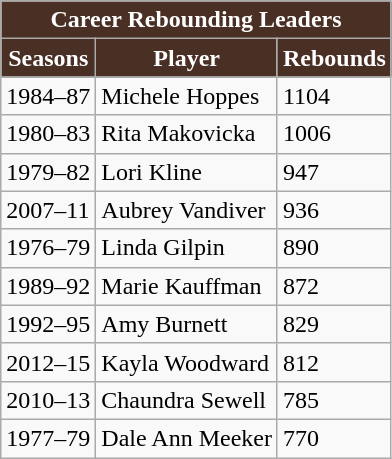<table class="wikitable" style="float:left; margin-right:1em">
<tr>
<th style="background:#492f24; color:white;" colspan=6>Career Rebounding Leaders</th>
</tr>
<tr>
<th style="background:#492f24; color:white">Seasons</th>
<th style="background:#492f24; color:white">Player</th>
<th style="background:#492f24; color:white">Rebounds</th>
</tr>
<tr>
<td>1984–87</td>
<td>Michele Hoppes</td>
<td>1104</td>
</tr>
<tr>
<td>1980–83</td>
<td>Rita Makovicka</td>
<td>1006</td>
</tr>
<tr>
<td>1979–82</td>
<td>Lori Kline</td>
<td>947</td>
</tr>
<tr>
<td>2007–11</td>
<td>Aubrey Vandiver</td>
<td>936</td>
</tr>
<tr>
<td>1976–79</td>
<td>Linda Gilpin</td>
<td>890</td>
</tr>
<tr>
<td>1989–92</td>
<td>Marie Kauffman</td>
<td>872</td>
</tr>
<tr>
<td>1992–95</td>
<td>Amy Burnett</td>
<td>829</td>
</tr>
<tr>
<td>2012–15</td>
<td>Kayla Woodward</td>
<td>812</td>
</tr>
<tr>
<td>2010–13</td>
<td>Chaundra Sewell</td>
<td>785</td>
</tr>
<tr>
<td>1977–79</td>
<td>Dale Ann Meeker</td>
<td>770</td>
</tr>
</table>
